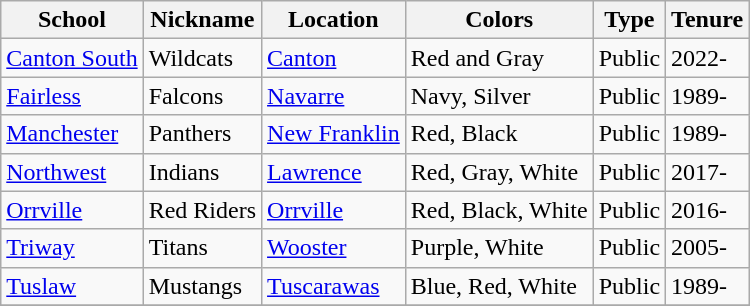<table class="wikitable sortable">
<tr>
<th>School</th>
<th>Nickname</th>
<th>Location</th>
<th>Colors</th>
<th>Type</th>
<th>Tenure</th>
</tr>
<tr>
<td><a href='#'>Canton South</a></td>
<td>Wildcats</td>
<td><a href='#'>Canton</a></td>
<td>Red and Gray <br>  </td>
<td>Public</td>
<td>2022-</td>
</tr>
<tr>
<td><a href='#'>Fairless</a></td>
<td>Falcons</td>
<td><a href='#'>Navarre</a></td>
<td>Navy, Silver <br>  </td>
<td>Public</td>
<td>1989-</td>
</tr>
<tr>
<td><a href='#'>Manchester</a></td>
<td>Panthers</td>
<td><a href='#'>New Franklin</a></td>
<td>Red, Black<br> </td>
<td>Public</td>
<td>1989-</td>
</tr>
<tr>
<td><a href='#'>Northwest</a></td>
<td>Indians</td>
<td><a href='#'>Lawrence</a></td>
<td>Red, Gray, White<br>   </td>
<td>Public</td>
<td>2017-</td>
</tr>
<tr>
<td><a href='#'>Orrville</a></td>
<td>Red Riders</td>
<td><a href='#'>Orrville</a></td>
<td>Red, Black, White <br>   </td>
<td>Public</td>
<td>2016-</td>
</tr>
<tr>
<td><a href='#'>Triway</a></td>
<td>Titans</td>
<td><a href='#'>Wooster</a></td>
<td>Purple, White<br> </td>
<td>Public</td>
<td>2005-</td>
</tr>
<tr>
<td><a href='#'>Tuslaw</a></td>
<td>Mustangs</td>
<td><a href='#'>Tuscarawas</a></td>
<td>Blue, Red, White<br>   </td>
<td>Public</td>
<td>1989-</td>
</tr>
<tr>
</tr>
</table>
